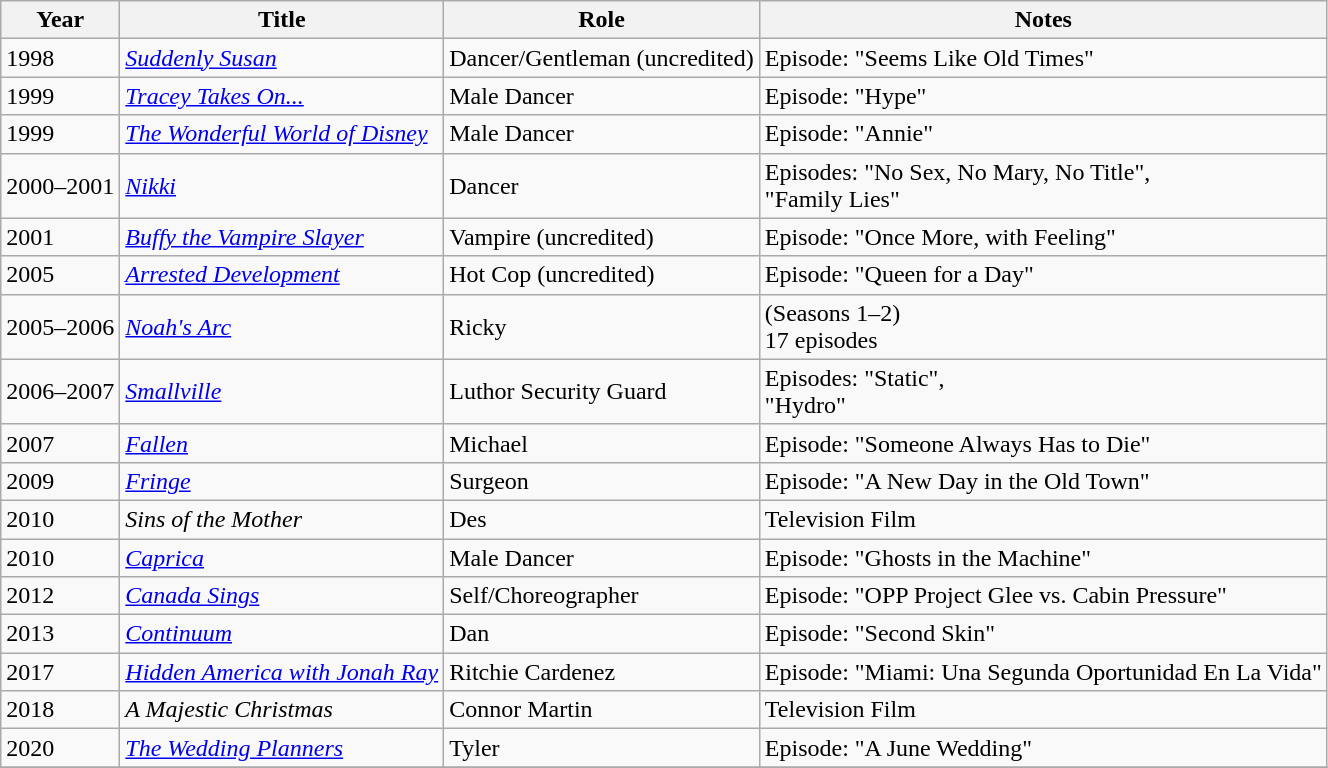<table class="wikitable sortable">
<tr>
<th>Year</th>
<th>Title</th>
<th>Role</th>
<th class="unsortable">Notes</th>
</tr>
<tr>
<td>1998</td>
<td><em><a href='#'>Suddenly Susan</a></em></td>
<td>Dancer/Gentleman (uncredited)</td>
<td>Episode: "Seems Like Old Times"</td>
</tr>
<tr>
<td>1999</td>
<td><em><a href='#'>Tracey Takes On...</a></em></td>
<td>Male Dancer</td>
<td>Episode: "Hype"</td>
</tr>
<tr>
<td>1999</td>
<td data-sort-value="Wonderful World of Disney, The"><em><a href='#'>The Wonderful World of Disney</a></em></td>
<td>Male Dancer</td>
<td>Episode: "Annie"</td>
</tr>
<tr>
<td>2000–2001</td>
<td><em><a href='#'>Nikki</a></em></td>
<td>Dancer</td>
<td>Episodes: "No Sex, No Mary, No Title", <br> "Family Lies"</td>
</tr>
<tr>
<td>2001</td>
<td><em><a href='#'>Buffy the Vampire Slayer</a></em></td>
<td>Vampire (uncredited)</td>
<td>Episode: "Once More, with Feeling"</td>
</tr>
<tr>
<td>2005</td>
<td><em><a href='#'>Arrested Development</a></em></td>
<td>Hot Cop (uncredited)</td>
<td>Episode: "Queen for a Day"</td>
</tr>
<tr>
<td>2005–2006</td>
<td><em><a href='#'>Noah's Arc</a></em></td>
<td>Ricky</td>
<td> (Seasons 1–2) <br> 17 episodes</td>
</tr>
<tr>
<td>2006–2007</td>
<td><em><a href='#'>Smallville</a></em></td>
<td>Luthor Security Guard</td>
<td>Episodes: "Static", <br> "Hydro"</td>
</tr>
<tr>
<td>2007</td>
<td><em><a href='#'>Fallen</a></em></td>
<td>Michael</td>
<td>Episode: "Someone Always Has to Die"</td>
</tr>
<tr>
<td>2009</td>
<td><em><a href='#'>Fringe</a></em></td>
<td>Surgeon</td>
<td>Episode: "A New Day in the Old Town"</td>
</tr>
<tr>
<td>2010</td>
<td><em>Sins of the Mother</em></td>
<td>Des</td>
<td>Television Film</td>
</tr>
<tr>
<td>2010</td>
<td><em><a href='#'>Caprica</a></em></td>
<td>Male Dancer</td>
<td>Episode: "Ghosts in the Machine"</td>
</tr>
<tr>
<td>2012</td>
<td><em><a href='#'>Canada Sings</a></em></td>
<td>Self/Choreographer</td>
<td>Episode: "OPP Project Glee vs. Cabin Pressure"</td>
</tr>
<tr>
<td>2013</td>
<td><em><a href='#'>Continuum</a></em></td>
<td>Dan</td>
<td>Episode: "Second Skin"</td>
</tr>
<tr>
<td>2017</td>
<td><em><a href='#'>Hidden America with Jonah Ray</a></em></td>
<td>Ritchie Cardenez</td>
<td>Episode: "Miami: Una Segunda Oportunidad En La Vida"</td>
</tr>
<tr>
<td>2018</td>
<td data-sort-value="Majestic Christmas, A"><em>A Majestic Christmas</em></td>
<td>Connor Martin</td>
<td>Television Film</td>
</tr>
<tr>
<td>2020</td>
<td data-sort-value="Wedding Planners, The"><em><a href='#'>The Wedding Planners</a></em></td>
<td>Tyler</td>
<td>Episode: "A June Wedding"</td>
</tr>
<tr>
</tr>
</table>
